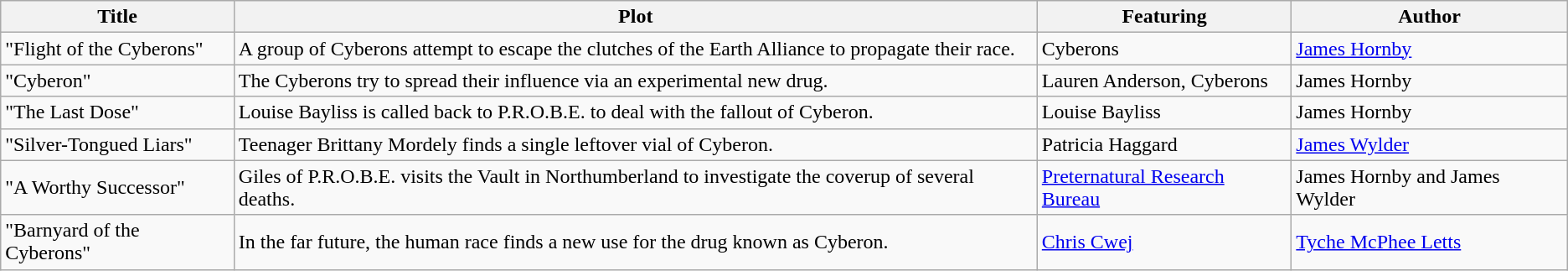<table class="wikitable">
<tr>
<th>Title</th>
<th>Plot</th>
<th>Featuring</th>
<th>Author</th>
</tr>
<tr>
<td>"Flight of the Cyberons"</td>
<td>A group of Cyberons attempt to escape the clutches of the Earth Alliance to propagate their race.</td>
<td>Cyberons</td>
<td><a href='#'>James Hornby</a></td>
</tr>
<tr>
<td>"Cyberon"</td>
<td>The Cyberons try to spread their influence via an experimental new drug.</td>
<td>Lauren Anderson, Cyberons</td>
<td>James Hornby</td>
</tr>
<tr>
<td>"The Last Dose"</td>
<td>Louise Bayliss is called back to P.R.O.B.E. to deal with the fallout of Cyberon.</td>
<td>Louise Bayliss</td>
<td>James Hornby</td>
</tr>
<tr>
<td>"Silver-Tongued Liars"</td>
<td>Teenager Brittany Mordely finds a single leftover vial of Cyberon.</td>
<td>Patricia Haggard</td>
<td><a href='#'>James Wylder</a></td>
</tr>
<tr>
<td>"A Worthy Successor"</td>
<td>Giles of P.R.O.B.E. visits the Vault in Northumberland to investigate the coverup of several deaths.</td>
<td><a href='#'>Preternatural Research Bureau</a></td>
<td>James Hornby and James Wylder</td>
</tr>
<tr>
<td>"Barnyard of the Cyberons"</td>
<td>In the far future, the human race finds a new use for the drug known as Cyberon.</td>
<td><a href='#'>Chris Cwej</a></td>
<td><a href='#'>Tyche McPhee Letts</a></td>
</tr>
</table>
